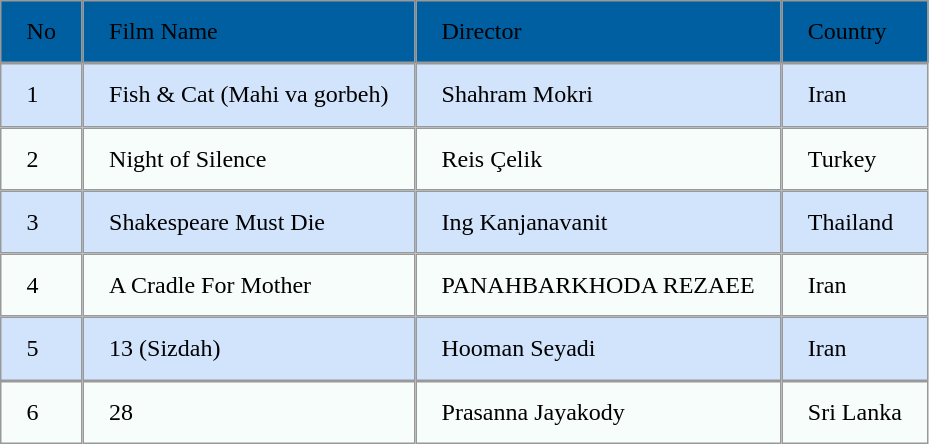<table style="border-spacing:0;">
<tr>
<td style="background-color:#005fa1;border:0.05pt solid #999999;padding-top:0.116in;padding-bottom:0.116in;padding-left:0.1743in;padding-right:0.1743in;"><div>No</div></td>
<td style="background-color:#005fa1;border:0.05pt solid #999999;padding-top:0.116in;padding-bottom:0.116in;padding-left:0.1743in;padding-right:0.1743in;">Film Name</td>
<td style="background-color:#005fa1;border:0.05pt solid #999999;padding-top:0.116in;padding-bottom:0.116in;padding-left:0.1743in;padding-right:0.1743in;">Director</td>
<td style="background-color:#005fa1;border:0.05pt solid #999999;padding-top:0.116in;padding-bottom:0.116in;padding-left:0.1743in;padding-right:0.1743in;">Country</td>
</tr>
<tr>
<td style="background-color:#d2e4fc;border:0.05pt solid #999999;padding-top:0.116in;padding-bottom:0.116in;padding-left:0.1743in;padding-right:0.1743in;"><div>1</div></td>
<td style="background-color:#d2e4fc;border:0.05pt solid #999999;padding-top:0.116in;padding-bottom:0.116in;padding-left:0.1743in;padding-right:0.1743in;">Fish & Cat (Mahi va gorbeh)</td>
<td style="background-color:#d2e4fc;border:0.05pt solid #999999;padding-top:0.116in;padding-bottom:0.116in;padding-left:0.1743in;padding-right:0.1743in;">Shahram Mokri</td>
<td style="background-color:#d2e4fc;border:0.05pt solid #999999;padding-top:0.116in;padding-bottom:0.116in;padding-left:0.1743in;padding-right:0.1743in;">Iran</td>
</tr>
<tr>
<td style="background-color:#f7fdfa;border:0.05pt solid #999999;padding-top:0.116in;padding-bottom:0.116in;padding-left:0.1743in;padding-right:0.1743in;"><div>2</div></td>
<td style="background-color:#f7fdfa;border:0.05pt solid #999999;padding-top:0.116in;padding-bottom:0.116in;padding-left:0.1743in;padding-right:0.1743in;">Night of Silence</td>
<td style="background-color:#f7fdfa;border:0.05pt solid #999999;padding-top:0.116in;padding-bottom:0.116in;padding-left:0.1743in;padding-right:0.1743in;">Reis Çelik</td>
<td style="background-color:#f7fdfa;border:0.05pt solid #999999;padding-top:0.116in;padding-bottom:0.116in;padding-left:0.1743in;padding-right:0.1743in;">Turkey</td>
</tr>
<tr>
<td style="background-color:#d2e4fc;border:0.05pt solid #999999;padding-top:0.116in;padding-bottom:0.116in;padding-left:0.1743in;padding-right:0.1743in;"><div>3</div></td>
<td style="background-color:#d2e4fc;border:0.05pt solid #999999;padding-top:0.116in;padding-bottom:0.116in;padding-left:0.1743in;padding-right:0.1743in;">Shakespeare Must Die</td>
<td style="background-color:#d2e4fc;border:0.05pt solid #999999;padding-top:0.116in;padding-bottom:0.116in;padding-left:0.1743in;padding-right:0.1743in;">Ing Kanjanavanit</td>
<td style="background-color:#d2e4fc;border:0.05pt solid #999999;padding-top:0.116in;padding-bottom:0.116in;padding-left:0.1743in;padding-right:0.1743in;">Thailand</td>
</tr>
<tr>
<td style="background-color:#f7fdfa;border:0.05pt solid #999999;padding-top:0.116in;padding-bottom:0.116in;padding-left:0.1743in;padding-right:0.1743in;"><div>4</div></td>
<td style="background-color:#f7fdfa;border:0.05pt solid #999999;padding-top:0.116in;padding-bottom:0.116in;padding-left:0.1743in;padding-right:0.1743in;">A Cradle For Mother</td>
<td style="background-color:#f7fdfa;border:0.05pt solid #999999;padding-top:0.116in;padding-bottom:0.116in;padding-left:0.1743in;padding-right:0.1743in;">PANAHBARKHODA REZAEE</td>
<td style="background-color:#f7fdfa;border:0.05pt solid #999999;padding-top:0.116in;padding-bottom:0.116in;padding-left:0.1743in;padding-right:0.1743in;">Iran</td>
</tr>
<tr>
<td style="background-color:#d2e4fc;border:0.05pt solid #999999;padding-top:0.116in;padding-bottom:0.116in;padding-left:0.1743in;padding-right:0.1743in;"><div>5</div></td>
<td style="background-color:#d2e4fc;border:0.05pt solid #999999;padding-top:0.116in;padding-bottom:0.116in;padding-left:0.1743in;padding-right:0.1743in;">13 (Sizdah)</td>
<td style="background-color:#d2e4fc;border:0.05pt solid #999999;padding-top:0.116in;padding-bottom:0.116in;padding-left:0.1743in;padding-right:0.1743in;">Hooman Seyadi</td>
<td style="background-color:#d2e4fc;border:0.05pt solid #999999;padding-top:0.116in;padding-bottom:0.116in;padding-left:0.1743in;padding-right:0.1743in;">Iran</td>
</tr>
<tr>
<td style="background-color:#f7fdfa;border:0.05pt solid #999999;padding-top:0.116in;padding-bottom:0.116in;padding-left:0.1743in;padding-right:0.1743in;"><div>6</div></td>
<td style="background-color:#f7fdfa;border:0.05pt solid #999999;padding-top:0.116in;padding-bottom:0.116in;padding-left:0.1743in;padding-right:0.1743in;">28</td>
<td style="background-color:#f7fdfa;border:0.05pt solid #999999;padding-top:0.116in;padding-bottom:0.116in;padding-left:0.1743in;padding-right:0.1743in;">Prasanna Jayakody</td>
<td style="background-color:#f7fdfa;border:0.05pt solid #999999;padding-top:0.116in;padding-bottom:0.116in;padding-left:0.1743in;padding-right:0.1743in;">Sri Lanka</td>
</tr>
</table>
